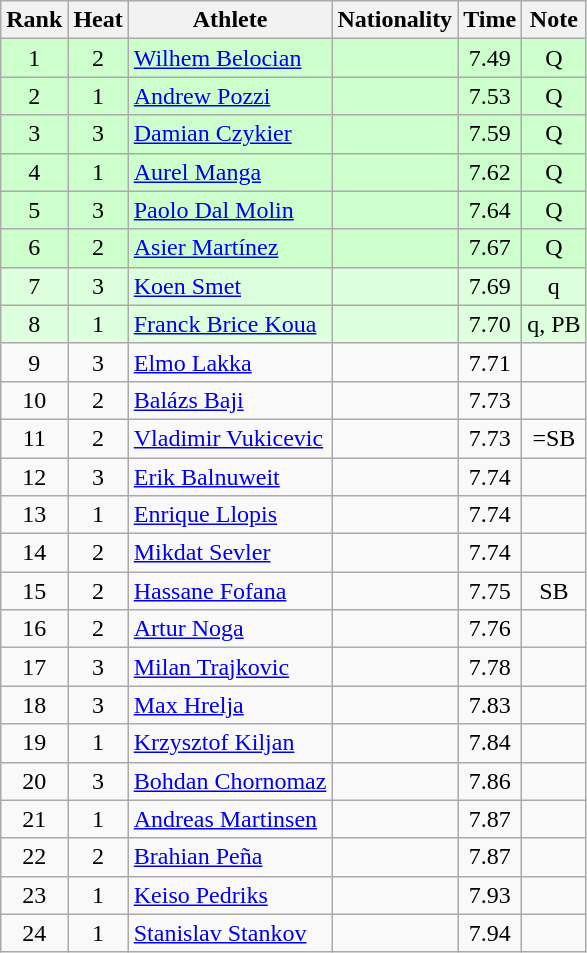<table class="wikitable sortable" style="text-align:center">
<tr>
<th>Rank</th>
<th>Heat</th>
<th>Athlete</th>
<th>Nationality</th>
<th>Time</th>
<th>Note</th>
</tr>
<tr bgcolor=ccffcc>
<td>1</td>
<td>2</td>
<td align=left><a href='#'>Wilhem Belocian</a></td>
<td align=left></td>
<td>7.49</td>
<td>Q</td>
</tr>
<tr bgcolor=ccffcc>
<td>2</td>
<td>1</td>
<td align=left><a href='#'>Andrew Pozzi</a></td>
<td align=left></td>
<td>7.53</td>
<td>Q</td>
</tr>
<tr bgcolor=ccffcc>
<td>3</td>
<td>3</td>
<td align=left><a href='#'>Damian Czykier</a></td>
<td align=left></td>
<td>7.59</td>
<td>Q</td>
</tr>
<tr bgcolor=ccffcc>
<td>4</td>
<td>1</td>
<td align=left><a href='#'>Aurel Manga</a></td>
<td align=left></td>
<td>7.62</td>
<td>Q</td>
</tr>
<tr bgcolor=ccffcc>
<td>5</td>
<td>3</td>
<td align=left><a href='#'>Paolo Dal Molin</a></td>
<td align=left></td>
<td>7.64</td>
<td>Q</td>
</tr>
<tr bgcolor=ccffcc>
<td>6</td>
<td>2</td>
<td align=left><a href='#'>Asier Martínez</a></td>
<td align=left></td>
<td>7.67</td>
<td>Q</td>
</tr>
<tr bgcolor=ddffdd>
<td>7</td>
<td>3</td>
<td align=left><a href='#'>Koen Smet</a></td>
<td align=left></td>
<td>7.69</td>
<td>q</td>
</tr>
<tr bgcolor=ddffdd>
<td>8</td>
<td>1</td>
<td align=left><a href='#'>Franck Brice Koua</a></td>
<td align=left></td>
<td>7.70</td>
<td>q, PB</td>
</tr>
<tr>
<td>9</td>
<td>3</td>
<td align=left><a href='#'>Elmo Lakka</a></td>
<td align=left></td>
<td>7.71</td>
<td></td>
</tr>
<tr>
<td>10</td>
<td>2</td>
<td align=left><a href='#'>Balázs Baji</a></td>
<td align=left></td>
<td>7.73</td>
<td></td>
</tr>
<tr>
<td>11</td>
<td>2</td>
<td align=left><a href='#'>Vladimir Vukicevic</a></td>
<td align=left></td>
<td>7.73</td>
<td>=SB</td>
</tr>
<tr>
<td>12</td>
<td>3</td>
<td align=left><a href='#'>Erik Balnuweit</a></td>
<td align=left></td>
<td>7.74</td>
<td></td>
</tr>
<tr>
<td>13</td>
<td>1</td>
<td align=left><a href='#'>Enrique Llopis</a></td>
<td align=left></td>
<td>7.74</td>
<td></td>
</tr>
<tr>
<td>14</td>
<td>2</td>
<td align=left><a href='#'>Mikdat Sevler</a></td>
<td align="left"></td>
<td>7.74</td>
<td></td>
</tr>
<tr>
<td>15</td>
<td>2</td>
<td align=left><a href='#'>Hassane Fofana</a></td>
<td align=left></td>
<td>7.75</td>
<td>SB</td>
</tr>
<tr>
<td>16</td>
<td>2</td>
<td align=left><a href='#'>Artur Noga</a></td>
<td align=left></td>
<td>7.76</td>
<td></td>
</tr>
<tr>
<td>17</td>
<td>3</td>
<td align=left><a href='#'>Milan Trajkovic</a></td>
<td align=left></td>
<td>7.78</td>
<td></td>
</tr>
<tr>
<td>18</td>
<td>3</td>
<td align=left><a href='#'>Max Hrelja</a></td>
<td align="left"></td>
<td>7.83</td>
<td></td>
</tr>
<tr>
<td>19</td>
<td>1</td>
<td align=left><a href='#'>Krzysztof Kiljan</a></td>
<td align="left"></td>
<td>7.84</td>
<td></td>
</tr>
<tr>
<td>20</td>
<td>3</td>
<td align=left><a href='#'>Bohdan Chornomaz</a></td>
<td align=left></td>
<td>7.86</td>
<td></td>
</tr>
<tr>
<td>21</td>
<td>1</td>
<td align=left><a href='#'>Andreas Martinsen</a></td>
<td align=left></td>
<td>7.87</td>
<td></td>
</tr>
<tr>
<td>22</td>
<td>2</td>
<td align=left><a href='#'>Brahian Peña</a></td>
<td align=left></td>
<td>7.87</td>
<td></td>
</tr>
<tr>
<td>23</td>
<td>1</td>
<td align=left><a href='#'>Keiso Pedriks</a></td>
<td align="left"></td>
<td>7.93</td>
<td></td>
</tr>
<tr>
<td>24</td>
<td>1</td>
<td align=left><a href='#'>Stanislav Stankov</a></td>
<td align="left"></td>
<td>7.94</td>
<td></td>
</tr>
</table>
